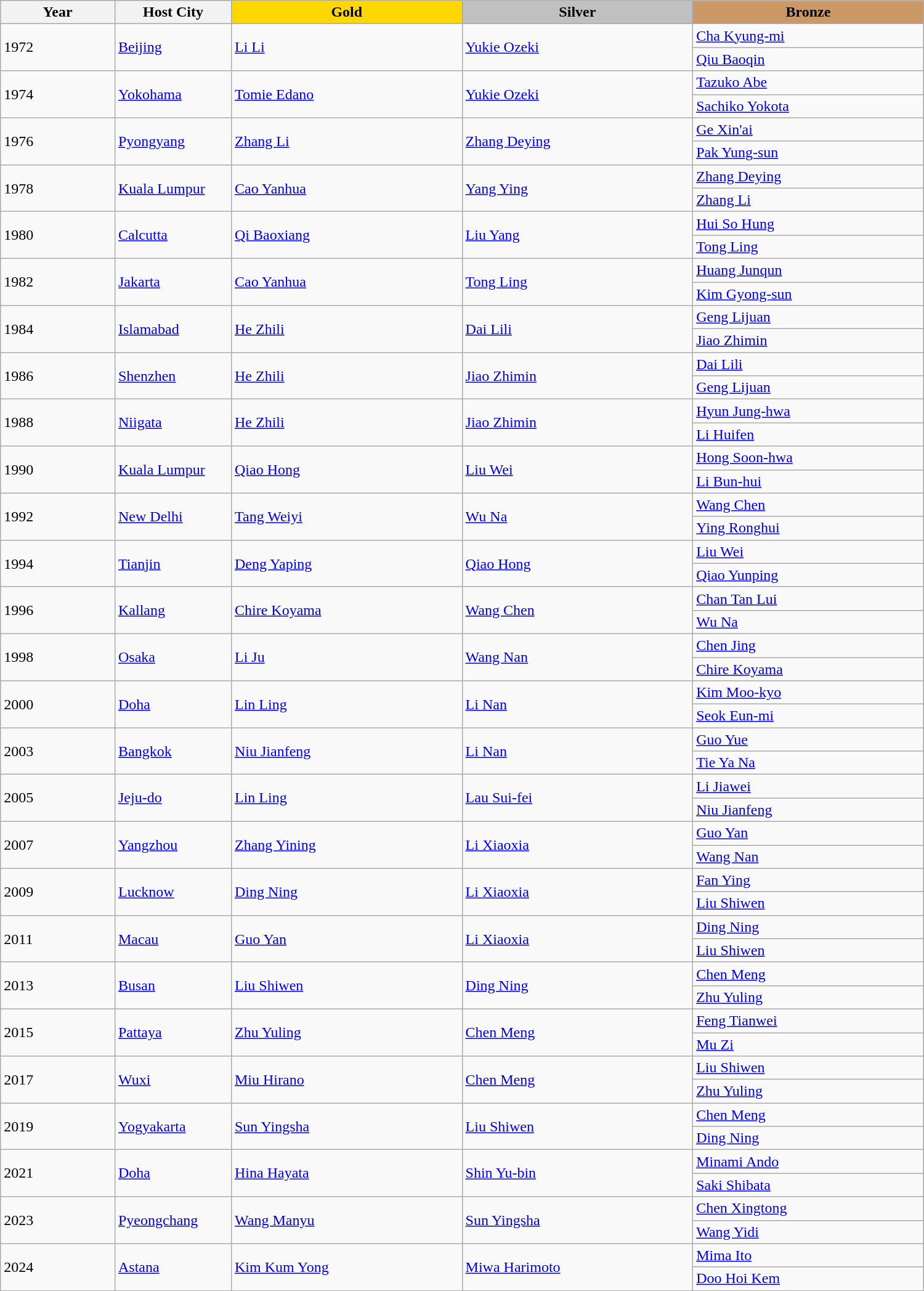<table class="wikitable" style="text-align:left; width:1000px;">
<tr>
<th width="120">Year</th>
<th width="120">Host City</th>
<th width="250" style="background-color: gold">Gold</th>
<th width="250" style="background-color: silver">Silver</th>
<th width="250" style="background-color: #cc9966">Bronze</th>
</tr>
<tr>
<td rowspan=2>1972</td>
<td rowspan=2><a href='#'>Beijing</a></td>
<td rowspan=2> <a href='#'>Li Li</a></td>
<td rowspan=2> <a href='#'>Yukie Ozeki</a></td>
<td> <a href='#'>Cha Kyung-mi</a></td>
</tr>
<tr>
<td> <a href='#'>Qiu Baoqin</a></td>
</tr>
<tr>
<td rowspan=2>1974</td>
<td rowspan=2><a href='#'>Yokohama</a></td>
<td rowspan=2> <a href='#'>Tomie Edano</a></td>
<td rowspan=2> <a href='#'>Yukie Ozeki</a></td>
<td> <a href='#'>Tazuko Abe</a></td>
</tr>
<tr>
<td> <a href='#'>Sachiko Yokota</a></td>
</tr>
<tr>
<td rowspan=2>1976</td>
<td rowspan=2><a href='#'>Pyongyang</a></td>
<td rowspan=2> <a href='#'>Zhang Li</a></td>
<td rowspan=2> <a href='#'>Zhang Deying</a></td>
<td> <a href='#'>Ge Xin'ai</a></td>
</tr>
<tr>
<td> <a href='#'>Pak Yung-sun</a></td>
</tr>
<tr>
<td rowspan=2>1978</td>
<td rowspan=2><a href='#'>Kuala Lumpur</a></td>
<td rowspan=2> <a href='#'>Cao Yanhua</a></td>
<td rowspan=2> <a href='#'>Yang Ying</a></td>
<td> <a href='#'>Zhang Deying</a></td>
</tr>
<tr>
<td> <a href='#'>Zhang Li</a></td>
</tr>
<tr>
<td rowspan=2>1980</td>
<td rowspan=2><a href='#'>Calcutta</a></td>
<td rowspan=2> <a href='#'>Qi Baoxiang</a></td>
<td rowspan=2> <a href='#'>Liu Yang</a></td>
<td> <a href='#'>Hui So Hung</a></td>
</tr>
<tr>
<td> <a href='#'>Tong Ling</a></td>
</tr>
<tr>
<td rowspan=2>1982</td>
<td rowspan=2><a href='#'>Jakarta</a></td>
<td rowspan=2> <a href='#'>Cao Yanhua</a></td>
<td rowspan=2> <a href='#'>Tong Ling</a></td>
<td> <a href='#'>Huang Junqun</a></td>
</tr>
<tr>
<td> <a href='#'>Kim Gyong-sun</a></td>
</tr>
<tr>
<td rowspan=2>1984</td>
<td rowspan=2><a href='#'>Islamabad</a></td>
<td rowspan=2> <a href='#'>He Zhili</a></td>
<td rowspan=2> <a href='#'>Dai Lili</a></td>
<td> <a href='#'>Geng Lijuan</a></td>
</tr>
<tr>
<td> <a href='#'>Jiao Zhimin</a></td>
</tr>
<tr>
<td rowspan=2>1986</td>
<td rowspan=2><a href='#'>Shenzhen</a></td>
<td rowspan=2> <a href='#'>He Zhili</a></td>
<td rowspan=2> <a href='#'>Jiao Zhimin</a></td>
<td> <a href='#'>Dai Lili</a></td>
</tr>
<tr>
<td> <a href='#'>Geng Lijuan</a></td>
</tr>
<tr>
<td rowspan=2>1988</td>
<td rowspan=2><a href='#'>Niigata</a></td>
<td rowspan=2> <a href='#'>He Zhili</a></td>
<td rowspan=2> <a href='#'>Jiao Zhimin</a></td>
<td> <a href='#'>Hyun Jung-hwa</a></td>
</tr>
<tr>
<td> <a href='#'>Li Huifen</a></td>
</tr>
<tr>
<td rowspan=2>1990</td>
<td rowspan=2><a href='#'>Kuala Lumpur</a></td>
<td rowspan=2> <a href='#'>Qiao Hong</a></td>
<td rowspan=2> <a href='#'>Liu Wei</a></td>
<td> <a href='#'>Hong Soon-hwa</a></td>
</tr>
<tr>
<td> <a href='#'>Li Bun-hui</a></td>
</tr>
<tr>
<td rowspan=2>1992</td>
<td rowspan=2><a href='#'>New Delhi</a></td>
<td rowspan=2> <a href='#'>Tang Weiyi</a></td>
<td rowspan=2> <a href='#'>Wu Na</a></td>
<td> <a href='#'>Wang Chen</a></td>
</tr>
<tr>
<td> <a href='#'>Ying Ronghui</a></td>
</tr>
<tr>
<td rowspan=2>1994</td>
<td rowspan=2><a href='#'>Tianjin</a></td>
<td rowspan=2> <a href='#'>Deng Yaping</a></td>
<td rowspan=2> <a href='#'>Qiao Hong</a></td>
<td> <a href='#'>Liu Wei</a></td>
</tr>
<tr>
<td> <a href='#'>Qiao Yunping</a></td>
</tr>
<tr>
<td rowspan=2>1996</td>
<td rowspan=2><a href='#'>Kallang</a></td>
<td rowspan=2> <a href='#'>Chire Koyama</a></td>
<td rowspan=2> <a href='#'>Wang Chen</a></td>
<td> <a href='#'>Chan Tan Lui</a></td>
</tr>
<tr>
<td> <a href='#'>Wu Na</a></td>
</tr>
<tr>
<td rowspan=2>1998</td>
<td rowspan=2><a href='#'>Osaka</a></td>
<td rowspan=2> <a href='#'>Li Ju</a></td>
<td rowspan=2> <a href='#'>Wang Nan</a></td>
<td> <a href='#'>Chen Jing</a></td>
</tr>
<tr>
<td> <a href='#'>Chire Koyama</a></td>
</tr>
<tr>
<td rowspan=2>2000</td>
<td rowspan=2><a href='#'>Doha</a></td>
<td rowspan=2> <a href='#'>Lin Ling</a></td>
<td rowspan=2> <a href='#'>Li Nan</a></td>
<td> <a href='#'>Kim Moo-kyo</a></td>
</tr>
<tr>
<td> <a href='#'>Seok Eun-mi</a></td>
</tr>
<tr>
<td rowspan=2>2003</td>
<td rowspan=2><a href='#'>Bangkok</a></td>
<td rowspan=2> <a href='#'>Niu Jianfeng</a></td>
<td rowspan=2> <a href='#'>Li Nan</a></td>
<td> <a href='#'>Guo Yue</a></td>
</tr>
<tr>
<td> <a href='#'>Tie Ya Na</a></td>
</tr>
<tr>
<td rowspan=2>2005</td>
<td rowspan=2><a href='#'>Jeju-do</a></td>
<td rowspan=2> <a href='#'>Lin Ling</a></td>
<td rowspan=2> <a href='#'>Lau Sui-fei</a></td>
<td> <a href='#'>Li Jiawei</a></td>
</tr>
<tr>
<td> <a href='#'>Niu Jianfeng</a></td>
</tr>
<tr>
<td rowspan=2>2007</td>
<td rowspan=2><a href='#'>Yangzhou</a></td>
<td rowspan=2> <a href='#'>Zhang Yining</a></td>
<td rowspan=2> <a href='#'>Li Xiaoxia</a></td>
<td> <a href='#'>Guo Yan</a></td>
</tr>
<tr>
<td> <a href='#'>Wang Nan</a></td>
</tr>
<tr>
<td rowspan=2>2009</td>
<td rowspan=2><a href='#'>Lucknow</a></td>
<td rowspan=2> <a href='#'>Ding Ning</a></td>
<td rowspan=2> <a href='#'>Li Xiaoxia</a></td>
<td> <a href='#'>Fan Ying</a></td>
</tr>
<tr>
<td> <a href='#'>Liu Shiwen</a></td>
</tr>
<tr>
<td rowspan=2>2011</td>
<td rowspan=2><a href='#'>Macau</a></td>
<td rowspan=2> <a href='#'>Guo Yan</a></td>
<td rowspan=2> <a href='#'>Li Xiaoxia</a></td>
<td> <a href='#'>Ding Ning</a></td>
</tr>
<tr>
<td> <a href='#'>Liu Shiwen</a></td>
</tr>
<tr>
<td rowspan=2>2013</td>
<td rowspan=2><a href='#'>Busan</a></td>
<td rowspan=2> <a href='#'>Liu Shiwen</a></td>
<td rowspan=2> <a href='#'>Ding Ning</a></td>
<td> <a href='#'>Chen Meng</a></td>
</tr>
<tr>
<td> <a href='#'>Zhu Yuling</a></td>
</tr>
<tr>
<td rowspan=2>2015</td>
<td rowspan=2><a href='#'>Pattaya</a></td>
<td rowspan=2> <a href='#'>Zhu Yuling</a></td>
<td rowspan=2> <a href='#'>Chen Meng</a></td>
<td> <a href='#'>Feng Tianwei</a></td>
</tr>
<tr>
<td> <a href='#'>Mu Zi</a></td>
</tr>
<tr>
<td rowspan=2>2017</td>
<td rowspan=2><a href='#'>Wuxi</a></td>
<td rowspan=2> <a href='#'>Miu Hirano</a></td>
<td rowspan=2> <a href='#'>Chen Meng</a></td>
<td> <a href='#'>Liu Shiwen</a></td>
</tr>
<tr>
<td> <a href='#'>Zhu Yuling</a></td>
</tr>
<tr>
<td rowspan=2>2019</td>
<td rowspan=2><a href='#'>Yogyakarta</a></td>
<td rowspan=2> <a href='#'>Sun Yingsha</a></td>
<td rowspan=2> <a href='#'>Liu Shiwen</a></td>
<td> <a href='#'>Chen Meng</a></td>
</tr>
<tr>
<td> <a href='#'>Ding Ning</a></td>
</tr>
<tr>
<td rowspan=2>2021</td>
<td rowspan=2><a href='#'>Doha</a></td>
<td rowspan=2> <a href='#'>Hina Hayata</a></td>
<td rowspan=2> <a href='#'>Shin Yu-bin</a></td>
<td> <a href='#'>Minami Ando</a></td>
</tr>
<tr>
<td> <a href='#'>Saki Shibata</a></td>
</tr>
<tr>
<td rowspan=2>2023</td>
<td rowspan=2><a href='#'>Pyeongchang</a></td>
<td rowspan=2> <a href='#'>Wang Manyu</a></td>
<td rowspan=2> <a href='#'>Sun Yingsha</a></td>
<td> <a href='#'>Chen Xingtong</a></td>
</tr>
<tr>
<td> <a href='#'>Wang Yidi</a></td>
</tr>
<tr>
<td rowspan=2>2024</td>
<td rowspan=2><a href='#'>Astana</a></td>
<td rowspan=2> <a href='#'>Kim Kum Yong</a></td>
<td rowspan=2> <a href='#'>Miwa Harimoto</a></td>
<td> <a href='#'>Mima Ito</a></td>
</tr>
<tr>
<td> <a href='#'>Doo Hoi Kem</a></td>
</tr>
</table>
